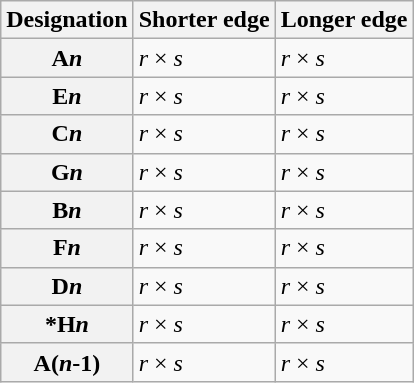<table class="wikitable">
<tr>
<th>Designation</th>
<th>Shorter edge</th>
<th>Longer edge</th>
</tr>
<tr>
<th>A<em>n</em></th>
<td><em>r</em> × <em>s</em></td>
<td><em>r</em> × <em>s</em></td>
</tr>
<tr>
<th>E<em>n</em></th>
<td><em>r</em> × <em>s</em></td>
<td><em>r</em> × <em>s</em></td>
</tr>
<tr>
<th>C<em>n</em></th>
<td><em>r</em> × <em>s</em></td>
<td><em>r</em> × <em>s</em></td>
</tr>
<tr>
<th>G<em>n</em></th>
<td><em>r</em> × <em>s</em></td>
<td><em>r</em> × <em>s</em></td>
</tr>
<tr>
<th>B<em>n</em></th>
<td><em>r</em> × <em>s</em></td>
<td><em>r</em> × <em>s</em></td>
</tr>
<tr>
<th>F<em>n</em></th>
<td><em>r</em> × <em>s</em></td>
<td><em>r</em> × <em>s</em></td>
</tr>
<tr>
<th>D<em>n</em></th>
<td><em>r</em> × <em>s</em></td>
<td><em>r</em> × <em>s</em></td>
</tr>
<tr>
<th title="Not part of the Swedish standard">*H<em>n</em></th>
<td><em>r</em> × <em>s</em></td>
<td><em>r</em> × <em>s</em></td>
</tr>
<tr>
<th>A(<em>n</em>-1)</th>
<td><em>r</em> × <em>s</em></td>
<td><em>r</em> × <em>s</em></td>
</tr>
</table>
